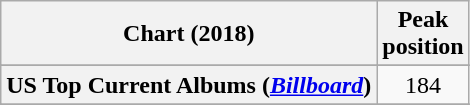<table class="wikitable plainrowheaders sortable">
<tr>
<th scope="col">Chart (2018)</th>
<th scope="col">Peak<br>position</th>
</tr>
<tr>
</tr>
<tr>
<th scope="row">US Top Current Albums (<em><a href='#'>Billboard</a></em>)</th>
<td align=center>184</td>
</tr>
<tr>
</tr>
<tr>
</tr>
</table>
